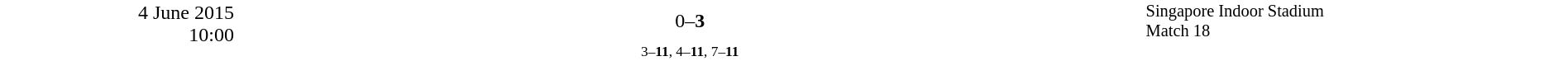<table style="width:100%; background:#ffffff;" cellspacing="0">
<tr>
<td rowspan="2" width="15%" style="text-align:right; vertical-align:top;">4 June 2015<br>10:00<br></td>
<td width="25%" style="text-align:right"></td>
<td width="8%" style="text-align:center">0–<strong>3</strong></td>
<td width="25%"></td>
<td width="27%" style="font-size:85%; vertical-align:top;">Singapore Indoor Stadium<br>Match 18</td>
</tr>
<tr width="58%" style="font-size:85%;vertical-align:top;"|>
<td colspan="3" style="font-size:85%; text-align:center; vertical-align:top;">3–<strong>11</strong>, 4–<strong>11</strong>, 7–<strong>11</strong></td>
</tr>
</table>
